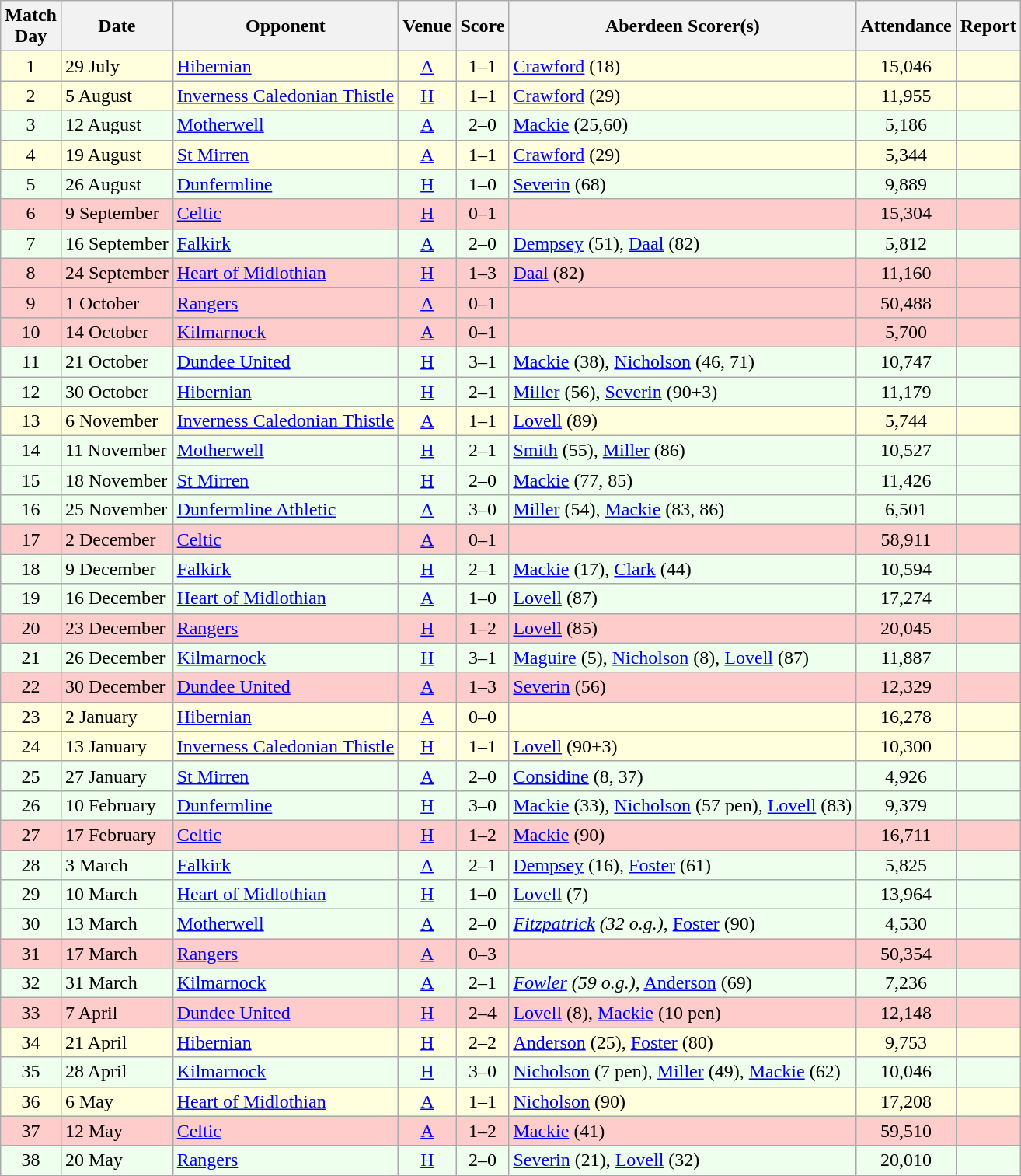<table class="wikitable" style="text-align:center">
<tr>
<th>Match<br> Day</th>
<th>Date</th>
<th>Opponent</th>
<th>Venue</th>
<th>Score</th>
<th>Aberdeen Scorer(s)</th>
<th>Attendance</th>
<th>Report</th>
</tr>
<tr bgcolor=#FFFFDD>
<td>1</td>
<td align=left>29 July</td>
<td align=left><a href='#'>Hibernian</a></td>
<td><a href='#'>A</a></td>
<td>1–1</td>
<td align=left><a href='#'>Crawford</a> (18)</td>
<td>15,046</td>
<td></td>
</tr>
<tr bgcolor=#FFFFDD>
<td>2</td>
<td align=left>5 August</td>
<td align=left><a href='#'>Inverness Caledonian Thistle</a></td>
<td><a href='#'>H</a></td>
<td>1–1</td>
<td align=left><a href='#'>Crawford</a> (29)</td>
<td>11,955</td>
<td></td>
</tr>
<tr bgcolor=#EEFFEE>
<td>3</td>
<td align=left>12 August</td>
<td align=left><a href='#'>Motherwell</a></td>
<td><a href='#'>A</a></td>
<td>2–0</td>
<td align=left><a href='#'>Mackie</a> (25,60)</td>
<td>5,186</td>
<td></td>
</tr>
<tr bgcolor=#FFFFDD>
<td>4</td>
<td align=left>19 August</td>
<td align=left><a href='#'>St Mirren</a></td>
<td><a href='#'>A</a></td>
<td>1–1</td>
<td align=left><a href='#'>Crawford</a> (29)</td>
<td>5,344</td>
<td></td>
</tr>
<tr bgcolor=#EEFFEE>
<td>5</td>
<td align=left>26 August</td>
<td align=left><a href='#'>Dunfermline</a></td>
<td><a href='#'>H</a></td>
<td>1–0</td>
<td align=left><a href='#'>Severin</a> (68)</td>
<td>9,889</td>
<td></td>
</tr>
<tr bgcolor=#FFCCCC>
<td>6</td>
<td align=left>9 September</td>
<td align=left><a href='#'>Celtic</a></td>
<td><a href='#'>H</a></td>
<td>0–1</td>
<td align=left></td>
<td>15,304</td>
<td></td>
</tr>
<tr bgcolor=#EEFFEE>
<td>7</td>
<td align=left>16 September</td>
<td align=left><a href='#'>Falkirk</a></td>
<td><a href='#'>A</a></td>
<td>2–0</td>
<td align=left><a href='#'>Dempsey</a> (51), <a href='#'>Daal</a> (82)</td>
<td>5,812</td>
<td></td>
</tr>
<tr bgcolor=#FFCCCC>
<td>8</td>
<td align=left>24 September</td>
<td align=left><a href='#'>Heart of Midlothian</a></td>
<td><a href='#'>H</a></td>
<td>1–3</td>
<td align=left><a href='#'>Daal</a> (82)</td>
<td>11,160</td>
<td></td>
</tr>
<tr bgcolor=#FFCCCC>
<td>9</td>
<td align=left>1 October</td>
<td align=left><a href='#'>Rangers</a></td>
<td><a href='#'>A</a></td>
<td>0–1</td>
<td align=left></td>
<td>50,488</td>
<td></td>
</tr>
<tr bgcolor=#FFCCCC>
<td>10</td>
<td align=left>14 October</td>
<td align=left><a href='#'>Kilmarnock</a></td>
<td><a href='#'>A</a></td>
<td>0–1</td>
<td align=left></td>
<td>5,700</td>
<td></td>
</tr>
<tr bgcolor=#EEFFEE>
<td>11</td>
<td align=left>21 October</td>
<td align=left><a href='#'>Dundee United</a></td>
<td><a href='#'>H</a></td>
<td>3–1</td>
<td align=left><a href='#'>Mackie</a> (38), <a href='#'>Nicholson</a> (46, 71)</td>
<td>10,747</td>
<td></td>
</tr>
<tr bgcolor=#EEFFEE>
<td>12</td>
<td align=left>30 October</td>
<td align=left><a href='#'>Hibernian</a></td>
<td><a href='#'>H</a></td>
<td>2–1</td>
<td align=left><a href='#'>Miller</a> (56), <a href='#'>Severin</a> (90+3)</td>
<td>11,179</td>
<td></td>
</tr>
<tr bgcolor=#FFFFDD>
<td>13</td>
<td align=left>6 November</td>
<td align=left><a href='#'>Inverness Caledonian Thistle</a></td>
<td><a href='#'>A</a></td>
<td>1–1</td>
<td align=left><a href='#'>Lovell</a> (89)</td>
<td>5,744</td>
<td></td>
</tr>
<tr bgcolor=#EEFFEE>
<td>14</td>
<td align=left>11 November</td>
<td align=left><a href='#'>Motherwell</a></td>
<td><a href='#'>H</a></td>
<td>2–1</td>
<td align=left><a href='#'>Smith</a> (55), <a href='#'>Miller</a> (86)</td>
<td>10,527</td>
<td></td>
</tr>
<tr bgcolor=#EEFFEE>
<td>15</td>
<td align=left>18 November</td>
<td align=left><a href='#'>St Mirren</a></td>
<td><a href='#'>H</a></td>
<td>2–0</td>
<td align=left><a href='#'>Mackie</a> (77, 85)</td>
<td>11,426</td>
<td></td>
</tr>
<tr bgcolor=#EEFFEE>
<td>16</td>
<td align=left>25 November</td>
<td align=left><a href='#'>Dunfermline Athletic</a></td>
<td><a href='#'>A</a></td>
<td>3–0</td>
<td align=left><a href='#'>Miller</a> (54), <a href='#'>Mackie</a> (83, 86)</td>
<td>6,501</td>
<td></td>
</tr>
<tr bgcolor=#FFCCCC>
<td>17</td>
<td align=left>2 December</td>
<td align=left><a href='#'>Celtic</a></td>
<td><a href='#'>A</a></td>
<td>0–1</td>
<td align=left></td>
<td>58,911</td>
<td></td>
</tr>
<tr bgcolor=#EEFFEE>
<td>18</td>
<td align=left>9 December</td>
<td align=left><a href='#'>Falkirk</a></td>
<td><a href='#'>H</a></td>
<td>2–1</td>
<td align=left><a href='#'>Mackie</a> (17), <a href='#'>Clark</a> (44)</td>
<td>10,594</td>
<td></td>
</tr>
<tr bgcolor=#EEFFEE>
<td>19</td>
<td align=left>16 December</td>
<td align=left><a href='#'>Heart of Midlothian</a></td>
<td><a href='#'>A</a></td>
<td>1–0</td>
<td align=left><a href='#'>Lovell</a> (87)</td>
<td>17,274</td>
<td></td>
</tr>
<tr bgcolor=#FFCCCC>
<td>20</td>
<td align=left>23 December</td>
<td align=left><a href='#'>Rangers</a></td>
<td><a href='#'>H</a></td>
<td>1–2</td>
<td align=left><a href='#'>Lovell</a> (85)</td>
<td>20,045</td>
<td></td>
</tr>
<tr bgcolor=#EEFFEE>
<td>21</td>
<td align=left>26 December</td>
<td align=left><a href='#'>Kilmarnock</a></td>
<td><a href='#'>H</a></td>
<td>3–1</td>
<td align=left><a href='#'>Maguire</a> (5), <a href='#'>Nicholson</a> (8), <a href='#'>Lovell</a> (87)</td>
<td>11,887</td>
<td></td>
</tr>
<tr bgcolor=#FFCCCC>
<td>22</td>
<td align=left>30 December</td>
<td align=left><a href='#'>Dundee United</a></td>
<td><a href='#'>A</a></td>
<td>1–3</td>
<td align=left><a href='#'>Severin</a> (56)</td>
<td>12,329</td>
<td></td>
</tr>
<tr bgcolor=#FFFFDD>
<td>23</td>
<td align=left>2 January</td>
<td align=left><a href='#'>Hibernian</a></td>
<td><a href='#'>A</a></td>
<td>0–0</td>
<td align=left></td>
<td>16,278</td>
<td></td>
</tr>
<tr bgcolor=#FFFFDD>
<td>24</td>
<td align=left>13 January</td>
<td align=left><a href='#'>Inverness Caledonian Thistle</a></td>
<td><a href='#'>H</a></td>
<td>1–1</td>
<td align=left><a href='#'>Lovell</a> (90+3)</td>
<td>10,300</td>
<td></td>
</tr>
<tr bgcolor=#EEFFEE>
<td>25</td>
<td align=left>27 January</td>
<td align=left><a href='#'>St Mirren</a></td>
<td><a href='#'>A</a></td>
<td>2–0</td>
<td align=left><a href='#'>Considine</a> (8, 37)</td>
<td>4,926</td>
<td></td>
</tr>
<tr bgcolor=#EEFFEE>
<td>26</td>
<td align=left>10 February</td>
<td align=left><a href='#'>Dunfermline</a></td>
<td><a href='#'>H</a></td>
<td>3–0</td>
<td align=left><a href='#'>Mackie</a> (33), <a href='#'>Nicholson</a> (57 pen), <a href='#'>Lovell</a> (83)</td>
<td>9,379</td>
<td></td>
</tr>
<tr bgcolor=#FFCCCC>
<td>27</td>
<td align=left>17 February</td>
<td align=left><a href='#'>Celtic</a></td>
<td><a href='#'>H</a></td>
<td>1–2</td>
<td align=left><a href='#'>Mackie</a> (90)</td>
<td>16,711</td>
<td></td>
</tr>
<tr bgcolor=#EEFFEE>
<td>28</td>
<td align=left>3 March</td>
<td align=left><a href='#'>Falkirk</a></td>
<td><a href='#'>A</a></td>
<td>2–1</td>
<td align=left><a href='#'>Dempsey</a> (16), <a href='#'>Foster</a> (61)</td>
<td>5,825</td>
<td></td>
</tr>
<tr bgcolor=#EEFFEE>
<td>29</td>
<td align=left>10 March</td>
<td align=left><a href='#'>Heart of Midlothian</a></td>
<td><a href='#'>H</a></td>
<td>1–0</td>
<td align=left><a href='#'>Lovell</a> (7)</td>
<td>13,964</td>
<td></td>
</tr>
<tr bgcolor=#EEFFEE>
<td>30</td>
<td align=left>13 March</td>
<td align=left><a href='#'>Motherwell</a></td>
<td><a href='#'>A</a></td>
<td>2–0</td>
<td align=left><em><a href='#'>Fitzpatrick</a> (32 o.g.)</em>, <a href='#'>Foster</a> (90)</td>
<td>4,530</td>
<td></td>
</tr>
<tr bgcolor=#FFCCCC>
<td>31</td>
<td align=left>17 March</td>
<td align=left><a href='#'>Rangers</a></td>
<td><a href='#'>A</a></td>
<td>0–3</td>
<td align=left></td>
<td>50,354</td>
<td></td>
</tr>
<tr bgcolor=#EEFFEE>
<td>32</td>
<td align=left>31 March</td>
<td align=left><a href='#'>Kilmarnock</a></td>
<td><a href='#'>A</a></td>
<td>2–1</td>
<td align=left><em><a href='#'>Fowler</a> (59 o.g.)</em>, <a href='#'>Anderson</a> (69)</td>
<td>7,236</td>
<td></td>
</tr>
<tr bgcolor=#FFCCCC>
<td>33</td>
<td align=left>7 April</td>
<td align=left><a href='#'>Dundee United</a></td>
<td><a href='#'>H</a></td>
<td>2–4</td>
<td align=left><a href='#'>Lovell</a> (8), <a href='#'>Mackie</a> (10 pen)</td>
<td>12,148</td>
<td></td>
</tr>
<tr bgcolor=#FFFFDD>
<td>34</td>
<td align=left>21 April</td>
<td align=left><a href='#'>Hibernian</a></td>
<td><a href='#'>H</a></td>
<td>2–2</td>
<td align=left><a href='#'>Anderson</a> (25), <a href='#'>Foster</a> (80)</td>
<td>9,753</td>
<td></td>
</tr>
<tr bgcolor=#EEFFEE>
<td>35</td>
<td align=left>28 April</td>
<td align=left><a href='#'>Kilmarnock</a></td>
<td><a href='#'>H</a></td>
<td>3–0</td>
<td align=left><a href='#'>Nicholson</a> (7 pen), <a href='#'>Miller</a> (49), <a href='#'>Mackie</a> (62)</td>
<td>10,046</td>
<td></td>
</tr>
<tr bgcolor=#FFFFDD>
<td>36</td>
<td align=left>6 May</td>
<td align=left><a href='#'>Heart of Midlothian</a></td>
<td><a href='#'>A</a></td>
<td>1–1</td>
<td align=left><a href='#'>Nicholson</a> (90)</td>
<td>17,208</td>
<td></td>
</tr>
<tr bgcolor=#FFCCCC>
<td>37</td>
<td align=left>12 May</td>
<td align=left><a href='#'>Celtic</a></td>
<td><a href='#'>A</a></td>
<td>1–2</td>
<td align=left><a href='#'>Mackie</a> (41)</td>
<td>59,510</td>
<td></td>
</tr>
<tr bgcolor=#EEFFEE>
<td>38</td>
<td align=left>20 May</td>
<td align=left><a href='#'>Rangers</a></td>
<td><a href='#'>H</a></td>
<td>2–0</td>
<td align=left><a href='#'>Severin</a> (21), <a href='#'>Lovell</a> (32)</td>
<td>20,010</td>
<td></td>
</tr>
</table>
